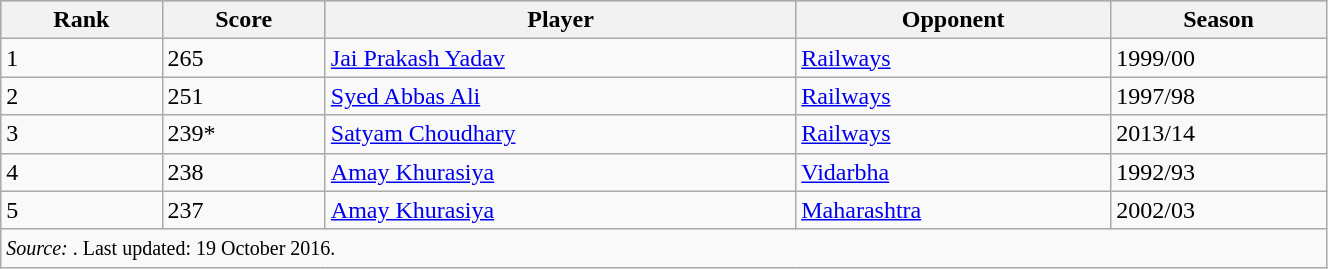<table class="wikitable" width=70%>
<tr bgcolor=#87cefa>
<th>Rank</th>
<th>Score</th>
<th>Player</th>
<th>Opponent</th>
<th>Season</th>
</tr>
<tr>
<td>1</td>
<td>265</td>
<td><a href='#'>Jai Prakash Yadav</a></td>
<td><a href='#'>Railways</a></td>
<td>1999/00</td>
</tr>
<tr>
<td>2</td>
<td>251</td>
<td><a href='#'>Syed Abbas Ali</a></td>
<td><a href='#'>Railways</a></td>
<td>1997/98</td>
</tr>
<tr>
<td>3</td>
<td>239*</td>
<td><a href='#'>Satyam Choudhary</a></td>
<td><a href='#'>Railways</a></td>
<td>2013/14</td>
</tr>
<tr>
<td>4</td>
<td>238</td>
<td><a href='#'>Amay Khurasiya</a></td>
<td><a href='#'>Vidarbha</a></td>
<td>1992/93</td>
</tr>
<tr>
<td>5</td>
<td>237</td>
<td><a href='#'>Amay Khurasiya</a></td>
<td><a href='#'>Maharashtra</a></td>
<td>2002/03</td>
</tr>
<tr>
<td colspan=5><small><em>Source:  </em>. Last updated: 19 October 2016.</small></td>
</tr>
</table>
